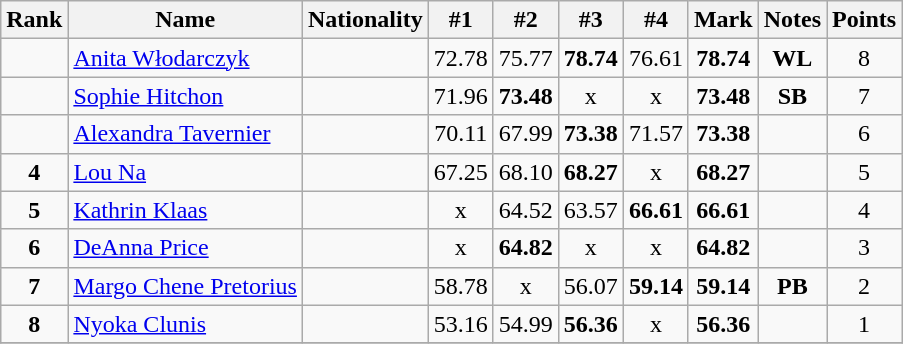<table class="wikitable sortable" style="text-align:center">
<tr>
<th>Rank</th>
<th>Name</th>
<th>Nationality</th>
<th>#1</th>
<th>#2</th>
<th>#3</th>
<th>#4</th>
<th>Mark</th>
<th>Notes</th>
<th>Points</th>
</tr>
<tr>
<td></td>
<td align=left><a href='#'>Anita Włodarczyk</a></td>
<td align=left></td>
<td>72.78</td>
<td>75.77</td>
<td><strong>78.74</strong></td>
<td>76.61</td>
<td><strong>78.74</strong></td>
<td><strong>WL </strong></td>
<td>8</td>
</tr>
<tr>
<td></td>
<td align=left><a href='#'>Sophie Hitchon</a></td>
<td align=left></td>
<td>71.96</td>
<td><strong>73.48</strong></td>
<td>x</td>
<td>x</td>
<td><strong>73.48</strong></td>
<td><strong>SB </strong></td>
<td>7</td>
</tr>
<tr>
<td></td>
<td align=left><a href='#'>Alexandra Tavernier</a></td>
<td align=left></td>
<td>70.11</td>
<td>67.99</td>
<td><strong>73.38</strong></td>
<td>71.57</td>
<td><strong>73.38</strong></td>
<td></td>
<td>6</td>
</tr>
<tr>
<td><strong>4</strong></td>
<td align=left><a href='#'>Lou Na</a></td>
<td align=left></td>
<td>67.25</td>
<td>68.10</td>
<td><strong>68.27</strong></td>
<td>x</td>
<td><strong>68.27</strong></td>
<td></td>
<td>5</td>
</tr>
<tr>
<td><strong>5</strong></td>
<td align=left><a href='#'>Kathrin Klaas</a></td>
<td align=left></td>
<td>x</td>
<td>64.52</td>
<td>63.57</td>
<td><strong>66.61</strong></td>
<td><strong>66.61</strong></td>
<td></td>
<td>4</td>
</tr>
<tr>
<td><strong>6</strong></td>
<td align=left><a href='#'>DeAnna Price</a></td>
<td align=left></td>
<td>x</td>
<td><strong>64.82</strong></td>
<td>x</td>
<td>x</td>
<td><strong>64.82</strong></td>
<td></td>
<td>3</td>
</tr>
<tr>
<td><strong>7</strong></td>
<td align=left><a href='#'>Margo Chene Pretorius</a></td>
<td align=left></td>
<td>58.78</td>
<td>x</td>
<td>56.07</td>
<td><strong>59.14</strong></td>
<td><strong>59.14</strong></td>
<td><strong>PB </strong></td>
<td>2</td>
</tr>
<tr>
<td><strong>8</strong></td>
<td align=left><a href='#'>Nyoka Clunis</a></td>
<td align=left></td>
<td>53.16</td>
<td>54.99</td>
<td><strong>56.36</strong></td>
<td>x</td>
<td><strong>56.36</strong></td>
<td></td>
<td>1</td>
</tr>
<tr>
</tr>
</table>
